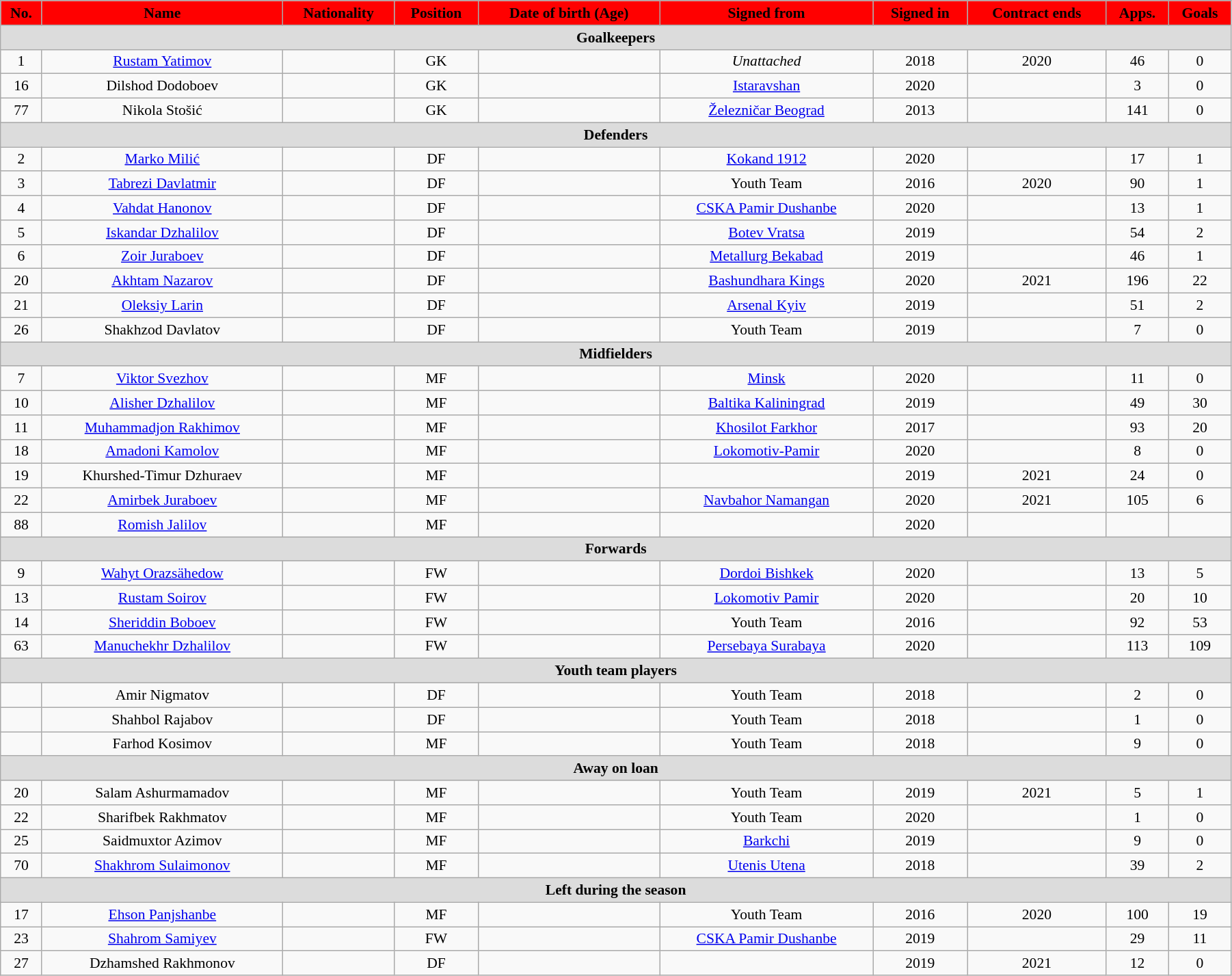<table class="wikitable"  style="text-align:center; font-size:90%; width:95%;">
<tr>
<th style="background:#FF0000; color:#000000; text-align:center;">No.</th>
<th style="background:#FF0000; color:#000000; text-align:center;">Name</th>
<th style="background:#FF0000; color:#000000; text-align:center;">Nationality</th>
<th style="background:#FF0000; color:#000000; text-align:center;">Position</th>
<th style="background:#FF0000; color:#000000; text-align:center;">Date of birth (Age)</th>
<th style="background:#FF0000; color:#000000; text-align:center;">Signed from</th>
<th style="background:#FF0000; color:#000000; text-align:center;">Signed in</th>
<th style="background:#FF0000; color:#000000; text-align:center;">Contract ends</th>
<th style="background:#FF0000; color:#000000; text-align:center;">Apps.</th>
<th style="background:#FF0000; color:#000000; text-align:center;">Goals</th>
</tr>
<tr>
<th colspan="11"  style="background:#dcdcdc; text-align:center;">Goalkeepers</th>
</tr>
<tr>
<td>1</td>
<td><a href='#'>Rustam Yatimov</a></td>
<td></td>
<td>GK</td>
<td></td>
<td><em>Unattached</em></td>
<td>2018</td>
<td>2020</td>
<td>46</td>
<td>0</td>
</tr>
<tr>
<td>16</td>
<td>Dilshod Dodoboev</td>
<td></td>
<td>GK</td>
<td></td>
<td><a href='#'>Istaravshan</a></td>
<td>2020</td>
<td></td>
<td>3</td>
<td>0</td>
</tr>
<tr>
<td>77</td>
<td>Nikola Stošić</td>
<td></td>
<td>GK</td>
<td></td>
<td><a href='#'>Železničar Beograd</a></td>
<td>2013</td>
<td></td>
<td>141</td>
<td>0</td>
</tr>
<tr>
<th colspan="11"  style="background:#dcdcdc; text-align:center;">Defenders</th>
</tr>
<tr>
<td>2</td>
<td><a href='#'>Marko Milić</a></td>
<td></td>
<td>DF</td>
<td></td>
<td><a href='#'>Kokand 1912</a></td>
<td>2020</td>
<td></td>
<td>17</td>
<td>1</td>
</tr>
<tr>
<td>3</td>
<td><a href='#'>Tabrezi Davlatmir</a></td>
<td></td>
<td>DF</td>
<td></td>
<td>Youth Team</td>
<td>2016</td>
<td>2020</td>
<td>90</td>
<td>1</td>
</tr>
<tr>
<td>4</td>
<td><a href='#'>Vahdat Hanonov</a></td>
<td></td>
<td>DF</td>
<td></td>
<td><a href='#'>CSKA Pamir Dushanbe</a></td>
<td>2020</td>
<td></td>
<td>13</td>
<td>1</td>
</tr>
<tr>
<td>5</td>
<td><a href='#'>Iskandar Dzhalilov</a></td>
<td></td>
<td>DF</td>
<td></td>
<td><a href='#'>Botev Vratsa</a></td>
<td>2019</td>
<td></td>
<td>54</td>
<td>2</td>
</tr>
<tr>
<td>6</td>
<td><a href='#'>Zoir Juraboev</a></td>
<td></td>
<td>DF</td>
<td></td>
<td><a href='#'>Metallurg Bekabad</a></td>
<td>2019</td>
<td></td>
<td>46</td>
<td>1</td>
</tr>
<tr>
<td>20</td>
<td><a href='#'>Akhtam Nazarov</a></td>
<td></td>
<td>DF</td>
<td></td>
<td><a href='#'>Bashundhara Kings</a></td>
<td>2020</td>
<td>2021</td>
<td>196</td>
<td>22</td>
</tr>
<tr>
<td>21</td>
<td><a href='#'>Oleksiy Larin</a></td>
<td></td>
<td>DF</td>
<td></td>
<td><a href='#'>Arsenal Kyiv</a></td>
<td>2019</td>
<td></td>
<td>51</td>
<td>2</td>
</tr>
<tr>
<td>26</td>
<td>Shakhzod Davlatov</td>
<td></td>
<td>DF</td>
<td></td>
<td>Youth Team</td>
<td>2019</td>
<td></td>
<td>7</td>
<td>0</td>
</tr>
<tr>
<th colspan="11"  style="background:#dcdcdc; text-align:center;">Midfielders</th>
</tr>
<tr>
<td>7</td>
<td><a href='#'>Viktor Svezhov</a></td>
<td></td>
<td>MF</td>
<td></td>
<td><a href='#'>Minsk</a></td>
<td>2020</td>
<td></td>
<td>11</td>
<td>0</td>
</tr>
<tr>
<td>10</td>
<td><a href='#'>Alisher Dzhalilov</a></td>
<td></td>
<td>MF</td>
<td></td>
<td><a href='#'>Baltika Kaliningrad</a></td>
<td>2019</td>
<td></td>
<td>49</td>
<td>30</td>
</tr>
<tr>
<td>11</td>
<td><a href='#'>Muhammadjon Rakhimov</a></td>
<td></td>
<td>MF</td>
<td></td>
<td><a href='#'>Khosilot Farkhor</a></td>
<td>2017</td>
<td></td>
<td>93</td>
<td>20</td>
</tr>
<tr>
<td>18</td>
<td><a href='#'>Amadoni Kamolov</a></td>
<td></td>
<td>MF</td>
<td></td>
<td><a href='#'>Lokomotiv-Pamir</a></td>
<td>2020</td>
<td></td>
<td>8</td>
<td>0</td>
</tr>
<tr>
<td>19</td>
<td>Khurshed-Timur Dzhuraev</td>
<td></td>
<td>MF</td>
<td></td>
<td></td>
<td>2019</td>
<td>2021</td>
<td>24</td>
<td>0</td>
</tr>
<tr>
<td>22</td>
<td><a href='#'>Amirbek Juraboev</a></td>
<td></td>
<td>MF</td>
<td></td>
<td><a href='#'>Navbahor Namangan</a></td>
<td>2020</td>
<td>2021</td>
<td>105</td>
<td>6</td>
</tr>
<tr>
<td>88</td>
<td><a href='#'>Romish Jalilov</a></td>
<td></td>
<td>MF</td>
<td></td>
<td></td>
<td>2020</td>
<td></td>
<td></td>
<td></td>
</tr>
<tr>
<th colspan="11"  style="background:#dcdcdc; text-align:center;">Forwards</th>
</tr>
<tr>
<td>9</td>
<td><a href='#'>Wahyt Orazsähedow</a></td>
<td></td>
<td>FW</td>
<td></td>
<td><a href='#'>Dordoi Bishkek</a></td>
<td>2020</td>
<td></td>
<td>13</td>
<td>5</td>
</tr>
<tr>
<td>13</td>
<td><a href='#'>Rustam Soirov</a></td>
<td></td>
<td>FW</td>
<td></td>
<td><a href='#'>Lokomotiv Pamir</a></td>
<td>2020</td>
<td></td>
<td>20</td>
<td>10</td>
</tr>
<tr>
<td>14</td>
<td><a href='#'>Sheriddin Boboev</a></td>
<td></td>
<td>FW</td>
<td></td>
<td>Youth Team</td>
<td>2016</td>
<td></td>
<td>92</td>
<td>53</td>
</tr>
<tr>
<td>63</td>
<td><a href='#'>Manuchekhr Dzhalilov</a></td>
<td></td>
<td>FW</td>
<td></td>
<td><a href='#'>Persebaya Surabaya</a></td>
<td>2020</td>
<td></td>
<td>113</td>
<td>109</td>
</tr>
<tr>
<th colspan="11"  style="background:#dcdcdc; text-align:center;">Youth team players</th>
</tr>
<tr>
<td></td>
<td>Amir Nigmatov</td>
<td></td>
<td>DF</td>
<td></td>
<td>Youth Team</td>
<td>2018</td>
<td></td>
<td>2</td>
<td>0</td>
</tr>
<tr>
<td></td>
<td>Shahbol Rajabov</td>
<td></td>
<td>DF</td>
<td></td>
<td>Youth Team</td>
<td>2018</td>
<td></td>
<td>1</td>
<td>0</td>
</tr>
<tr>
<td></td>
<td>Farhod Kosimov</td>
<td></td>
<td>MF</td>
<td></td>
<td>Youth Team</td>
<td>2018</td>
<td></td>
<td>9</td>
<td>0</td>
</tr>
<tr>
<th colspan="11"  style="background:#dcdcdc; text-align:center;">Away on loan</th>
</tr>
<tr>
<td>20</td>
<td>Salam Ashurmamadov</td>
<td></td>
<td>MF</td>
<td></td>
<td>Youth Team</td>
<td>2019</td>
<td>2021</td>
<td>5</td>
<td>1</td>
</tr>
<tr>
<td>22</td>
<td>Sharifbek Rakhmatov</td>
<td></td>
<td>MF</td>
<td></td>
<td>Youth Team</td>
<td>2020</td>
<td></td>
<td>1</td>
<td>0</td>
</tr>
<tr>
<td>25</td>
<td>Saidmuxtor Azimov</td>
<td></td>
<td>MF</td>
<td></td>
<td><a href='#'>Barkchi</a></td>
<td>2019</td>
<td></td>
<td>9</td>
<td>0</td>
</tr>
<tr>
<td>70</td>
<td><a href='#'>Shakhrom Sulaimonov</a></td>
<td></td>
<td>MF</td>
<td></td>
<td><a href='#'>Utenis Utena</a></td>
<td>2018</td>
<td></td>
<td>39</td>
<td>2</td>
</tr>
<tr>
<th colspan="11"  style="background:#dcdcdc; text-align:center;">Left during the season</th>
</tr>
<tr>
<td>17</td>
<td><a href='#'>Ehson Panjshanbe</a></td>
<td></td>
<td>MF</td>
<td></td>
<td>Youth Team</td>
<td>2016</td>
<td>2020</td>
<td>100</td>
<td>19</td>
</tr>
<tr>
<td>23</td>
<td><a href='#'>Shahrom Samiyev</a></td>
<td></td>
<td>FW</td>
<td></td>
<td><a href='#'>CSKA Pamir Dushanbe</a></td>
<td>2019</td>
<td></td>
<td>29</td>
<td>11</td>
</tr>
<tr>
<td>27</td>
<td>Dzhamshed Rakhmonov</td>
<td></td>
<td>DF</td>
<td></td>
<td></td>
<td>2019</td>
<td>2021</td>
<td>12</td>
<td>0</td>
</tr>
</table>
